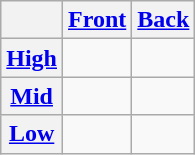<table class="wikitable" style="text-align:center;">
<tr>
<th></th>
<th><a href='#'>Front</a></th>
<th><a href='#'>Back</a></th>
</tr>
<tr>
<th><a href='#'>High</a></th>
<td></td>
<td></td>
</tr>
<tr>
<th><a href='#'>Mid</a></th>
<td></td>
<td></td>
</tr>
<tr>
<th><a href='#'>Low</a></th>
<td></td>
<td></td>
</tr>
</table>
